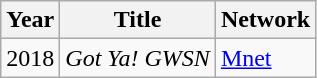<table class="wikitable">
<tr>
<th>Year</th>
<th>Title</th>
<th>Network</th>
</tr>
<tr>
<td>2018</td>
<td><em>Got Ya! GWSN</em></td>
<td><a href='#'>Mnet</a></td>
</tr>
</table>
